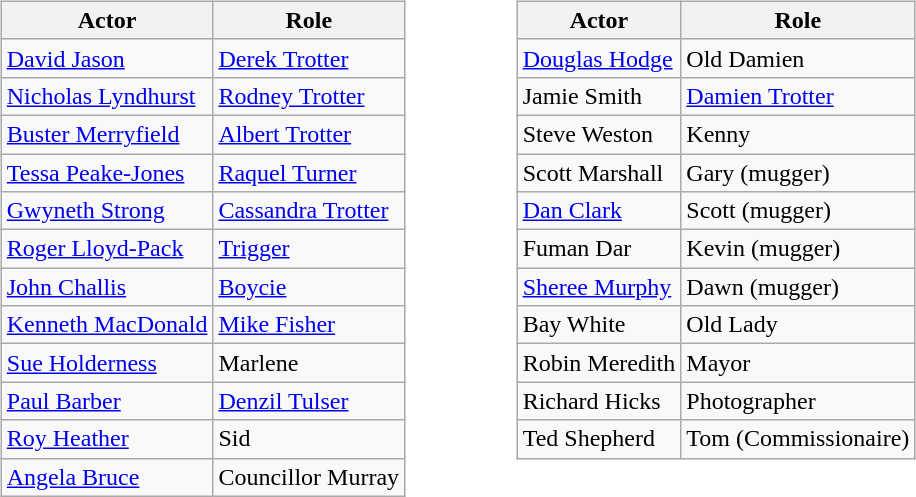<table>
<tr>
<td valign="top"><br><table class="wikitable">
<tr>
<th>Actor</th>
<th>Role</th>
</tr>
<tr>
<td><a href='#'>David Jason</a></td>
<td><a href='#'>Derek Trotter</a></td>
</tr>
<tr>
<td><a href='#'>Nicholas Lyndhurst</a></td>
<td><a href='#'>Rodney Trotter</a></td>
</tr>
<tr>
<td><a href='#'>Buster Merryfield</a></td>
<td><a href='#'>Albert Trotter</a></td>
</tr>
<tr>
<td><a href='#'>Tessa Peake-Jones</a></td>
<td><a href='#'>Raquel Turner</a></td>
</tr>
<tr>
<td><a href='#'>Gwyneth Strong</a></td>
<td><a href='#'>Cassandra Trotter</a></td>
</tr>
<tr>
<td><a href='#'>Roger Lloyd-Pack</a></td>
<td><a href='#'>Trigger</a></td>
</tr>
<tr>
<td><a href='#'>John Challis</a></td>
<td><a href='#'>Boycie</a></td>
</tr>
<tr>
<td><a href='#'>Kenneth MacDonald</a></td>
<td><a href='#'>Mike Fisher</a></td>
</tr>
<tr>
<td><a href='#'>Sue Holderness</a></td>
<td>Marlene</td>
</tr>
<tr>
<td><a href='#'>Paul Barber</a></td>
<td><a href='#'>Denzil Tulser</a></td>
</tr>
<tr>
<td><a href='#'>Roy Heather</a></td>
<td>Sid</td>
</tr>
<tr>
<td><a href='#'>Angela Bruce</a></td>
<td>Councillor Murray</td>
</tr>
</table>
</td>
<td width="50"> </td>
<td valign="top"><br><table class="wikitable">
<tr>
<th>Actor</th>
<th>Role</th>
</tr>
<tr>
<td><a href='#'>Douglas Hodge</a></td>
<td>Old Damien</td>
</tr>
<tr>
<td>Jamie Smith</td>
<td><a href='#'>Damien Trotter</a></td>
</tr>
<tr>
<td>Steve Weston</td>
<td>Kenny</td>
</tr>
<tr>
<td>Scott Marshall</td>
<td>Gary (mugger)</td>
</tr>
<tr>
<td><a href='#'>Dan Clark</a></td>
<td>Scott (mugger)</td>
</tr>
<tr>
<td>Fuman Dar</td>
<td>Kevin (mugger)</td>
</tr>
<tr>
<td><a href='#'>Sheree Murphy</a></td>
<td>Dawn (mugger)</td>
</tr>
<tr>
<td>Bay White</td>
<td>Old Lady</td>
</tr>
<tr>
<td>Robin Meredith</td>
<td>Mayor</td>
</tr>
<tr>
<td>Richard Hicks</td>
<td>Photographer</td>
</tr>
<tr>
<td>Ted Shepherd</td>
<td>Tom (Commissionaire)</td>
</tr>
</table>
</td>
</tr>
</table>
